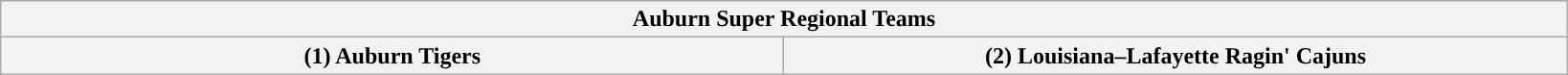<table class="wikitable">
<tr>
<th colspan=4>Auburn Super Regional Teams</th>
</tr>
<tr>
<th style="width: 25%; ">(1) Auburn Tigers</th>
<th style="width: 25%; ">(2) Louisiana–Lafayette Ragin' Cajuns</th>
</tr>
</table>
